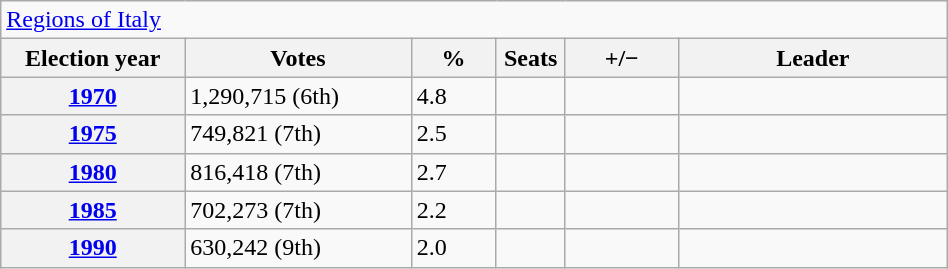<table class=wikitable style="width:50%; border:1px #AAAAFF solid">
<tr>
<td colspan=6><a href='#'>Regions of Italy</a></td>
</tr>
<tr>
<th width=13%>Election year</th>
<th width=16%>Votes</th>
<th width=6%>%</th>
<th width=1%>Seats</th>
<th width=8%>+/−</th>
<th width=19%>Leader</th>
</tr>
<tr>
<th><a href='#'>1970</a></th>
<td>1,290,715 (6th)</td>
<td>4.8</td>
<td></td>
<td></td>
<td></td>
</tr>
<tr>
<th><a href='#'>1975</a></th>
<td>749,821 (7th)</td>
<td>2.5</td>
<td></td>
<td></td>
<td></td>
</tr>
<tr>
<th><a href='#'>1980</a></th>
<td>816,418 (7th)</td>
<td>2.7</td>
<td></td>
<td></td>
<td></td>
</tr>
<tr>
<th><a href='#'>1985</a></th>
<td>702,273 (7th)</td>
<td>2.2</td>
<td></td>
<td></td>
<td></td>
</tr>
<tr>
<th><a href='#'>1990</a></th>
<td>630,242 (9th)</td>
<td>2.0</td>
<td></td>
<td></td>
<td></td>
</tr>
</table>
